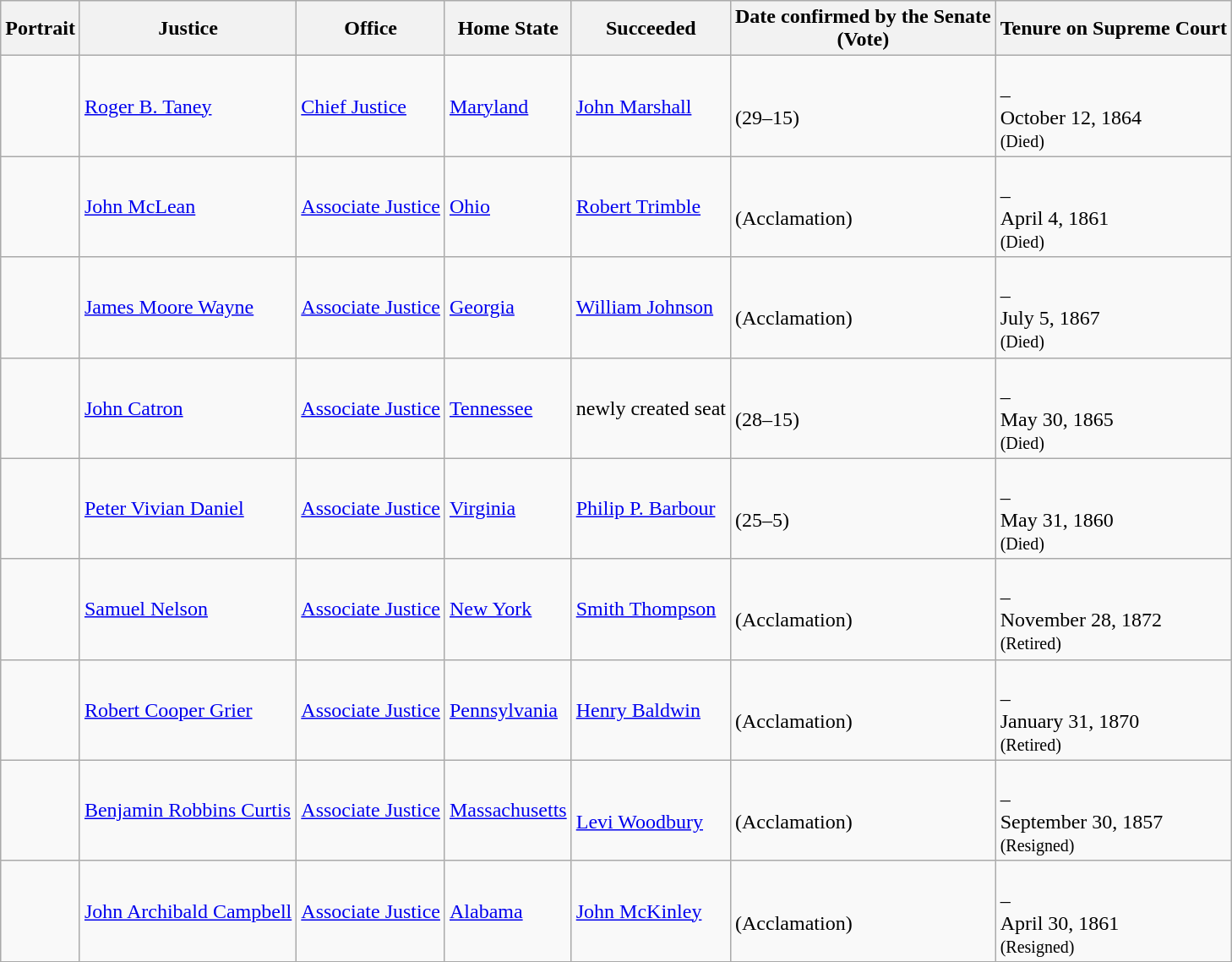<table class="wikitable sortable">
<tr>
<th>Portrait</th>
<th>Justice</th>
<th>Office</th>
<th>Home State</th>
<th>Succeeded</th>
<th>Date confirmed by the Senate<br>(Vote)</th>
<th>Tenure on Supreme Court</th>
</tr>
<tr>
<td></td>
<td><a href='#'>Roger B. Taney</a></td>
<td><a href='#'>Chief Justice</a></td>
<td><a href='#'>Maryland</a></td>
<td><a href='#'>John Marshall</a></td>
<td><br>(29–15)</td>
<td><br>–<br>October 12, 1864<br><small>(Died)</small></td>
</tr>
<tr>
<td></td>
<td><a href='#'>John McLean</a></td>
<td><a href='#'>Associate Justice</a></td>
<td><a href='#'>Ohio</a></td>
<td><a href='#'>Robert Trimble</a></td>
<td><br>(Acclamation)</td>
<td><br>–<br>April 4, 1861<br><small>(Died)</small></td>
</tr>
<tr>
<td></td>
<td><a href='#'>James Moore Wayne</a></td>
<td><a href='#'>Associate Justice</a></td>
<td><a href='#'>Georgia</a></td>
<td><a href='#'>William Johnson</a></td>
<td><br>(Acclamation)</td>
<td><br>–<br>July 5, 1867<br><small>(Died)</small></td>
</tr>
<tr>
<td></td>
<td><a href='#'>John Catron</a></td>
<td><a href='#'>Associate Justice</a></td>
<td><a href='#'>Tennessee</a></td>
<td>newly created seat</td>
<td><br>(28–15)</td>
<td><br>–<br>May 30, 1865<br><small>(Died)</small></td>
</tr>
<tr>
<td></td>
<td><a href='#'>Peter Vivian Daniel</a></td>
<td><a href='#'>Associate Justice</a></td>
<td><a href='#'>Virginia</a></td>
<td><a href='#'>Philip P. Barbour</a></td>
<td><br>(25–5)</td>
<td><br>–<br>May 31, 1860<br><small>(Died)</small></td>
</tr>
<tr>
<td></td>
<td><a href='#'>Samuel Nelson</a></td>
<td><a href='#'>Associate Justice</a></td>
<td><a href='#'>New York</a></td>
<td><a href='#'>Smith Thompson</a></td>
<td><br>(Acclamation)</td>
<td><br>–<br>November 28, 1872<br><small>(Retired)</small></td>
</tr>
<tr>
<td></td>
<td><a href='#'>Robert Cooper Grier</a></td>
<td><a href='#'>Associate Justice</a></td>
<td><a href='#'>Pennsylvania</a></td>
<td><a href='#'>Henry Baldwin</a></td>
<td><br>(Acclamation)</td>
<td><br>–<br>January 31, 1870<br><small>(Retired)</small></td>
</tr>
<tr>
<td></td>
<td><a href='#'>Benjamin Robbins Curtis</a></td>
<td><a href='#'>Associate Justice</a></td>
<td><a href='#'>Massachusetts</a></td>
<td><br><a href='#'>Levi Woodbury</a></td>
<td><br>(Acclamation)</td>
<td><br>–<br>September 30, 1857<br><small>(Resigned)</small></td>
</tr>
<tr>
<td></td>
<td><a href='#'>John Archibald Campbell</a></td>
<td><a href='#'>Associate Justice</a></td>
<td><a href='#'>Alabama</a></td>
<td><a href='#'>John McKinley</a></td>
<td><br>(Acclamation)</td>
<td><br>–<br>April 30, 1861<br><small>(Resigned)</small></td>
</tr>
<tr>
</tr>
</table>
